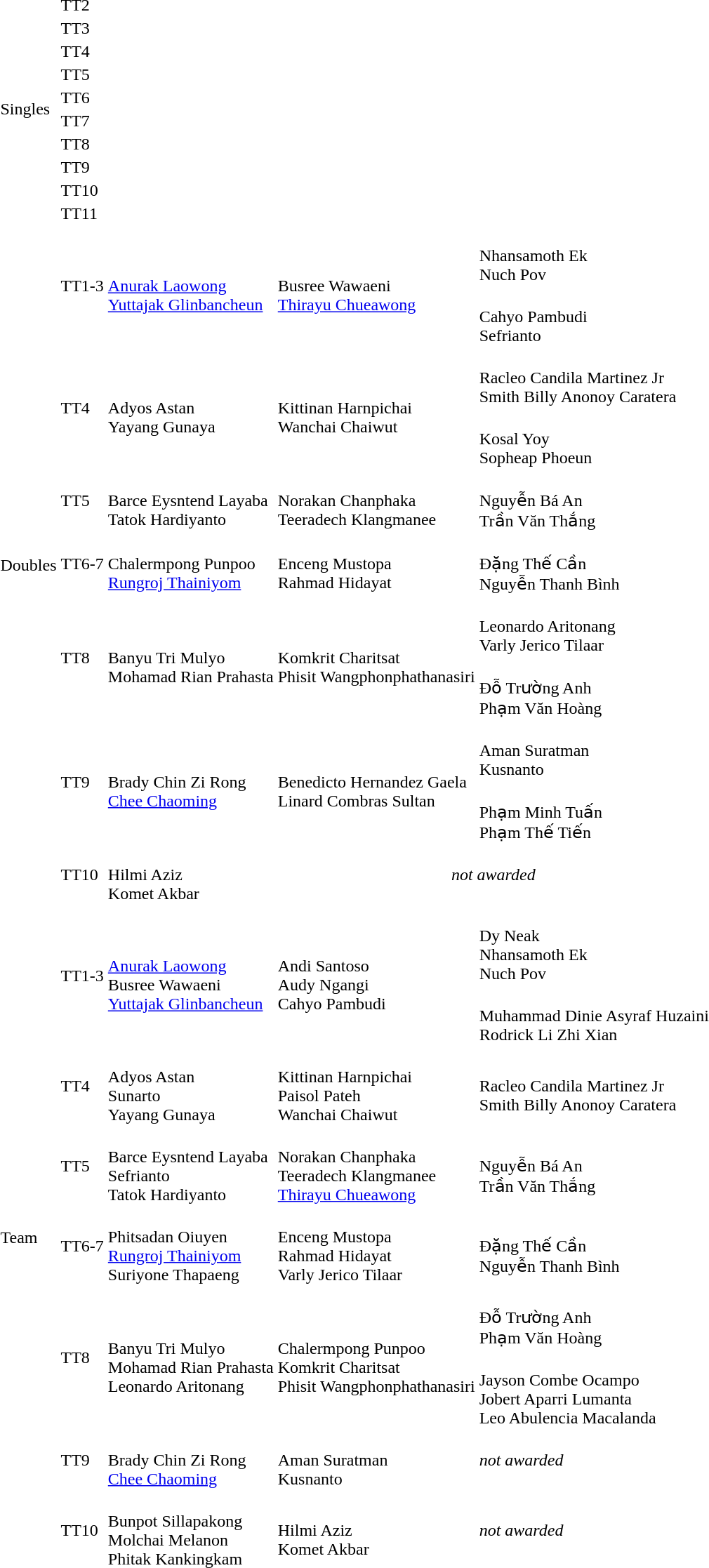<table>
<tr>
<td rowspan="20">Singles</td>
<td rowspan="2">TT2</td>
<td rowspan="2"></td>
<td rowspan="2"></td>
<td></td>
</tr>
<tr>
<td></td>
</tr>
<tr>
<td rowspan="2">TT3</td>
<td rowspan="2"></td>
<td rowspan="2"></td>
<td></td>
</tr>
<tr>
<td></td>
</tr>
<tr>
<td rowspan="2">TT4</td>
<td rowspan="2"></td>
<td rowspan="2"></td>
<td></td>
</tr>
<tr>
<td></td>
</tr>
<tr>
<td rowspan="2">TT5</td>
<td rowspan="2"></td>
<td rowspan="2"></td>
<td></td>
</tr>
<tr>
<td></td>
</tr>
<tr>
<td rowspan="2">TT6</td>
<td rowspan="2"></td>
<td rowspan="2"></td>
<td></td>
</tr>
<tr>
<td></td>
</tr>
<tr>
<td rowspan="2">TT7</td>
<td rowspan="2"></td>
<td rowspan="2"></td>
<td></td>
</tr>
<tr>
<td></td>
</tr>
<tr>
<td rowspan="2">TT8</td>
<td rowspan="2"></td>
<td rowspan="2"></td>
<td></td>
</tr>
<tr>
<td></td>
</tr>
<tr>
<td rowspan="2">TT9</td>
<td rowspan="2"></td>
<td rowspan="2"></td>
<td></td>
</tr>
<tr>
<td></td>
</tr>
<tr>
<td rowspan=2>TT10</td>
<td rowspan=2></td>
<td rowspan=2></td>
<td></td>
</tr>
<tr>
<td></td>
</tr>
<tr>
<td rowspan=2>TT11</td>
<td rowspan=2></td>
<td rowspan=2 nowrap=true></td>
<td></td>
</tr>
<tr>
<td></td>
</tr>
<tr>
<td rowspan="11">Doubles</td>
<td rowspan=2>TT1-3</td>
<td rowspan=2><br><a href='#'>Anurak Laowong</a><br><a href='#'>Yuttajak Glinbancheun</a></td>
<td rowspan=2><br>Busree Wawaeni<br><a href='#'>Thirayu Chueawong</a></td>
<td><br>Nhansamoth Ek<br>Nuch Pov</td>
</tr>
<tr>
<td><br>Cahyo Pambudi<br>Sefrianto</td>
</tr>
<tr>
<td rowspan=2>TT4</td>
<td rowspan=2><br>Adyos Astan<br>Yayang Gunaya</td>
<td rowspan=2><br>Kittinan Harnpichai<br>Wanchai Chaiwut</td>
<td><br>Racleo Candila Martinez Jr<br>Smith Billy Anonoy Caratera</td>
</tr>
<tr>
<td><br>Kosal Yoy<br>Sopheap Phoeun</td>
</tr>
<tr>
<td>TT5</td>
<td><br>Barce Eysntend Layaba<br>Tatok Hardiyanto</td>
<td><br>Norakan Chanphaka<br>Teeradech Klangmanee</td>
<td><br>Nguyễn Bá An<br>Trần Văn Thắng</td>
</tr>
<tr>
<td>TT6-7</td>
<td><br>Chalermpong Punpoo<br><a href='#'>Rungroj Thainiyom</a></td>
<td><br>Enceng Mustopa<br>Rahmad Hidayat</td>
<td><br>Đặng Thế Cần<br>Nguyễn Thanh Bình</td>
</tr>
<tr>
<td rowspan=2>TT8</td>
<td rowspan=2><br>Banyu Tri Mulyo<br>Mohamad Rian Prahasta</td>
<td rowspan=2><br>Komkrit Charitsat<br>Phisit Wangphonphathanasiri</td>
<td><br>Leonardo Aritonang<br>Varly Jerico Tilaar</td>
</tr>
<tr>
<td><br>Đỗ Trường Anh<br>Phạm Văn Hoàng</td>
</tr>
<tr>
<td rowspan=2>TT9</td>
<td rowspan=2><br>Brady Chin Zi Rong<br><a href='#'>Chee Chaoming</a></td>
<td rowspan=2><br>Benedicto Hernandez Gaela<br>Linard Combras Sultan</td>
<td><br>Aman Suratman<br>Kusnanto</td>
</tr>
<tr>
<td><br>Phạm Minh Tuấn<br>Phạm Thế Tiến</td>
</tr>
<tr>
<td>TT10</td>
<td><br>Hilmi Aziz<br>Komet Akbar</td>
<td colspan="2" align=center><em>not awarded</em></td>
</tr>
<tr>
<td rowspan="9">Team</td>
<td rowspan=2>TT1-3</td>
<td rowspan=2><br><a href='#'>Anurak Laowong</a><br>Busree Wawaeni<br><a href='#'>Yuttajak Glinbancheun</a></td>
<td rowspan=2><br>Andi Santoso<br>Audy Ngangi<br>Cahyo Pambudi</td>
<td><br>Dy Neak<br>Nhansamoth Ek<br>Nuch Pov</td>
</tr>
<tr>
<td nowrap=true><br>Muhammad Dinie Asyraf Huzaini<br>Rodrick Li Zhi Xian</td>
</tr>
<tr>
<td>TT4</td>
<td><br>Adyos Astan<br>Sunarto<br>Yayang Gunaya</td>
<td><br>Kittinan Harnpichai<br>Paisol Pateh<br>Wanchai Chaiwut</td>
<td><br>Racleo Candila Martinez Jr<br>Smith Billy Anonoy Caratera</td>
</tr>
<tr>
<td>TT5</td>
<td><br>Barce Eysntend Layaba<br>Sefrianto<br>Tatok Hardiyanto</td>
<td><br>Norakan Chanphaka<br>Teeradech Klangmanee<br><a href='#'>Thirayu Chueawong</a></td>
<td><br>Nguyễn Bá An<br>Trần Văn Thắng</td>
</tr>
<tr>
<td>TT6-7</td>
<td><br>Phitsadan Oiuyen<br><a href='#'>Rungroj Thainiyom</a><br>Suriyone Thapaeng</td>
<td><br>Enceng Mustopa<br>Rahmad Hidayat<br>Varly Jerico Tilaar</td>
<td><br>Đặng Thế Cần<br>Nguyễn Thanh Bình</td>
</tr>
<tr>
<td rowspan=2>TT8</td>
<td rowspan=2><br>Banyu Tri Mulyo<br>Mohamad Rian Prahasta<br>Leonardo Aritonang</td>
<td rowspan=2><br>Chalermpong Punpoo<br>Komkrit Charitsat<br>Phisit Wangphonphathanasiri</td>
<td><br>Đỗ Trường Anh<br>Phạm Văn Hoàng</td>
</tr>
<tr>
<td><br>Jayson Combe Ocampo<br>Jobert Aparri Lumanta<br>Leo Abulencia Macalanda</td>
</tr>
<tr>
<td>TT9</td>
<td><br>Brady Chin Zi Rong<br><a href='#'>Chee Chaoming</a></td>
<td><br>Aman Suratman<br>Kusnanto</td>
<td><em>not awarded</em></td>
</tr>
<tr>
<td>TT10</td>
<td><br>Bunpot Sillapakong<br>Molchai Melanon<br>Phitak Kankingkam</td>
<td><br>Hilmi Aziz<br>Komet Akbar</td>
<td><em>not awarded</em></td>
</tr>
</table>
